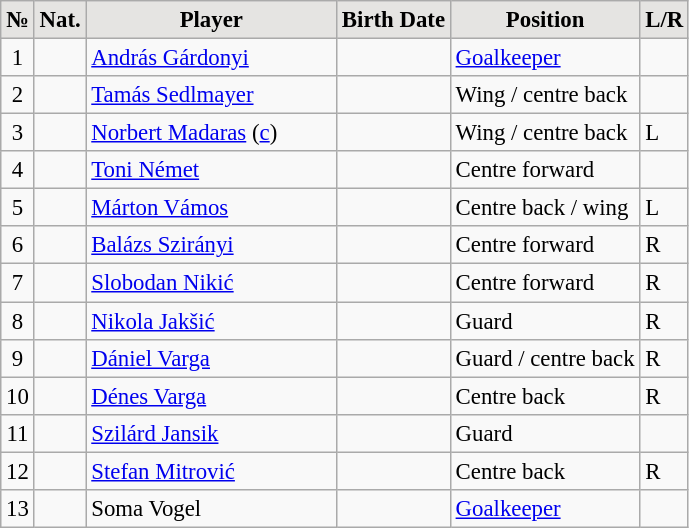<table class=wikitable style="font-size: 95%; border: 1px solid #CFB53B; border-collapse: collapse;">
<tr bgcolor="E5E4E2">
<td align=center><strong>№</strong></td>
<td align=center><strong>Nat.</strong></td>
<td width=160; align=center><strong>Player</strong></td>
<td align=center><strong>Birth Date</strong></td>
<td align=center><strong>Position</strong></td>
<td align=center><strong>L/R</strong></td>
</tr>
<tr>
<td align=center>1</td>
<td align=center></td>
<td><a href='#'>András Gárdonyi</a></td>
<td style="text-align:right;"></td>
<td><a href='#'>Goalkeeper</a></td>
<td></td>
</tr>
<tr>
<td align=center>2</td>
<td align=center></td>
<td><a href='#'>Tamás Sedlmayer</a></td>
<td style="text-align:right;"></td>
<td>Wing / centre back</td>
<td></td>
</tr>
<tr>
<td align=center>3</td>
<td align=center></td>
<td><a href='#'>Norbert Madaras</a> (<a href='#'>c</a>)</td>
<td style="text-align:right;"></td>
<td>Wing / centre back</td>
<td>L</td>
</tr>
<tr>
<td align=center>4</td>
<td align=center></td>
<td><a href='#'>Toni Német</a></td>
<td style="text-align:right;"></td>
<td>Centre forward</td>
<td></td>
</tr>
<tr>
<td align=center>5</td>
<td align=center></td>
<td><a href='#'>Márton Vámos</a></td>
<td style="text-align:right;"></td>
<td>Centre back / wing</td>
<td>L</td>
</tr>
<tr>
<td align=center>6</td>
<td align=center> </td>
<td><a href='#'>Balázs Szirányi</a></td>
<td style="text-align:right;"></td>
<td>Centre forward</td>
<td>R</td>
</tr>
<tr>
<td align=center>7</td>
<td align=center></td>
<td><a href='#'>Slobodan Nikić</a></td>
<td style="text-align:right;"></td>
<td>Centre forward</td>
<td>R</td>
</tr>
<tr>
<td align=center>8</td>
<td align=center></td>
<td><a href='#'>Nikola Jakšić</a></td>
<td style="text-align:right;"></td>
<td>Guard</td>
<td>R</td>
</tr>
<tr>
<td align=center>9</td>
<td align=center></td>
<td><a href='#'>Dániel Varga</a></td>
<td style="text-align:right;"></td>
<td>Guard / centre back</td>
<td>R</td>
</tr>
<tr>
<td align=center>10</td>
<td align=center></td>
<td><a href='#'>Dénes Varga</a></td>
<td style="text-align:right;"></td>
<td>Centre back</td>
<td>R</td>
</tr>
<tr>
<td align=center>11</td>
<td align=center></td>
<td><a href='#'>Szilárd Jansik</a></td>
<td style="text-align:right;"></td>
<td>Guard</td>
<td></td>
</tr>
<tr>
<td align=center>12</td>
<td align=center></td>
<td><a href='#'>Stefan Mitrović</a></td>
<td style="text-align:right;"></td>
<td>Centre back</td>
<td>R</td>
</tr>
<tr>
<td align=center>13</td>
<td align=center></td>
<td>Soma Vogel</td>
<td style="text-align:right;"></td>
<td><a href='#'>Goalkeeper</a></td>
<td></td>
</tr>
</table>
